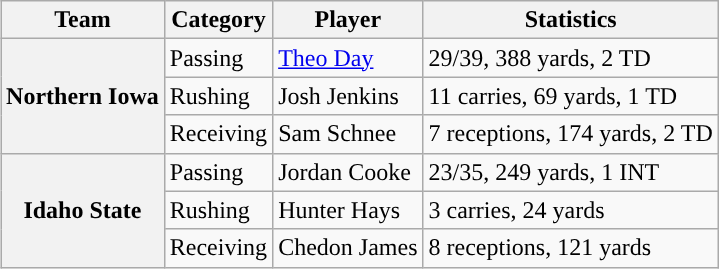<table class="wikitable" style="float:right">
<tr>
<th>Team</th>
<th>Category</th>
<th>Player</th>
<th>Statistics</th>
</tr>
<tr>
<th rowspan=3>Northern Iowa</th>
<td>Passing</td>
<td><a href='#'>Theo Day</a></td>
<td>29/39, 388 yards, 2 TD</td>
</tr>
<tr>
<td>Rushing</td>
<td>Josh Jenkins</td>
<td>11 carries, 69 yards, 1 TD</td>
</tr>
<tr>
<td>Receiving</td>
<td>Sam Schnee</td>
<td>7 receptions, 174 yards, 2 TD</td>
</tr>
<tr>
<th rowspan=3>Idaho State</th>
<td>Passing</td>
<td>Jordan Cooke</td>
<td>23/35, 249 yards, 1 INT</td>
</tr>
<tr>
<td>Rushing</td>
<td>Hunter Hays</td>
<td>3 carries, 24 yards</td>
</tr>
<tr>
<td>Receiving</td>
<td>Chedon James</td>
<td>8 receptions, 121 yards</td>
</tr>
</table>
